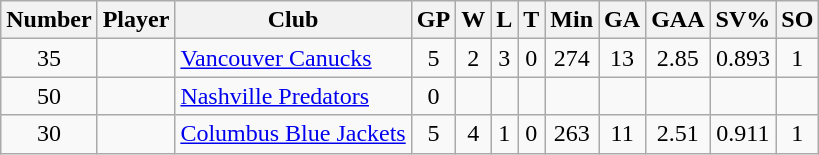<table class="wikitable sortable" style="text-align:center; padding:4px; border-spacing=0;">
<tr>
<th>Number</th>
<th>Player</th>
<th>Club</th>
<th>GP</th>
<th>W</th>
<th>L</th>
<th>T</th>
<th>Min</th>
<th>GA</th>
<th>GAA</th>
<th>SV%</th>
<th>SO</th>
</tr>
<tr>
<td>35</td>
<td align=left></td>
<td align=left><a href='#'>Vancouver Canucks</a></td>
<td>5</td>
<td>2</td>
<td>3</td>
<td>0</td>
<td>274</td>
<td>13</td>
<td>2.85</td>
<td>0.893</td>
<td>1</td>
</tr>
<tr>
<td>50</td>
<td align=left></td>
<td align=left><a href='#'>Nashville Predators</a></td>
<td>0</td>
<td></td>
<td></td>
<td></td>
<td></td>
<td></td>
<td></td>
<td></td>
<td></td>
</tr>
<tr>
<td>30</td>
<td align=left></td>
<td align=left><a href='#'>Columbus Blue Jackets</a></td>
<td>5</td>
<td>4</td>
<td>1</td>
<td>0</td>
<td>263</td>
<td>11</td>
<td>2.51</td>
<td>0.911</td>
<td>1</td>
</tr>
</table>
